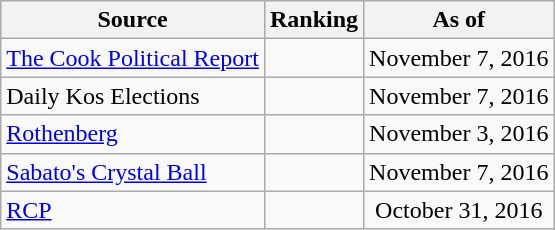<table class="wikitable" style="text-align:center">
<tr>
<th>Source</th>
<th>Ranking</th>
<th>As of</th>
</tr>
<tr>
<td align=left><a href='#'>The Cook Political Report</a></td>
<td></td>
<td>November 7, 2016</td>
</tr>
<tr>
<td align=left>Daily Kos Elections</td>
<td></td>
<td>November 7, 2016</td>
</tr>
<tr>
<td align=left><a href='#'>Rothenberg</a></td>
<td></td>
<td>November 3, 2016</td>
</tr>
<tr>
<td align=left><a href='#'>Sabato's Crystal Ball</a></td>
<td></td>
<td>November 7, 2016</td>
</tr>
<tr>
<td align="left"><a href='#'>RCP</a></td>
<td></td>
<td>October 31, 2016</td>
</tr>
</table>
